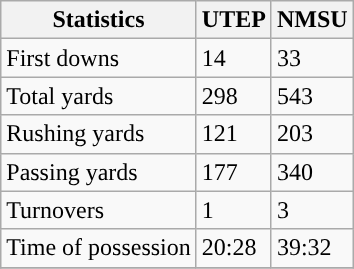<table class="wikitable" style="float: left;">
<tr>
<th>Statistics</th>
<th>UTEP</th>
<th>NMSU</th>
</tr>
<tr>
<td>First downs</td>
<td>14</td>
<td>33</td>
</tr>
<tr>
<td>Total yards</td>
<td>298</td>
<td>543</td>
</tr>
<tr>
<td>Rushing yards</td>
<td>121</td>
<td>203</td>
</tr>
<tr>
<td>Passing yards</td>
<td>177</td>
<td>340</td>
</tr>
<tr>
<td>Turnovers</td>
<td>1</td>
<td>3</td>
</tr>
<tr>
<td>Time of possession</td>
<td>20:28</td>
<td>39:32</td>
</tr>
<tr>
</tr>
</table>
